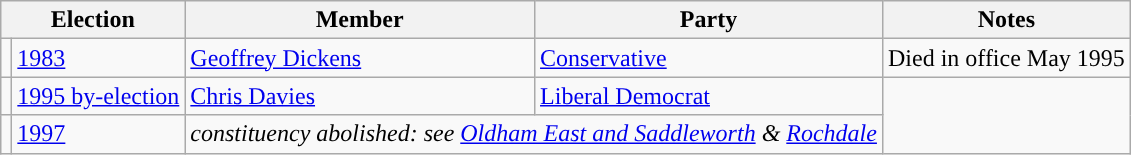<table class="wikitable">
<tr>
<th colspan="2">Election</th>
<th>Member</th>
<th>Party</th>
<th>Notes</th>
</tr>
<tr>
<td style="color:inherit;background-color: "></td>
<td><a href='#'>1983</a></td>
<td><a href='#'>Geoffrey Dickens</a></td>
<td><a href='#'>Conservative</a></td>
<td>Died in office May 1995</td>
</tr>
<tr>
<td style="color:inherit;background-color: "></td>
<td><a href='#'>1995 by-election</a></td>
<td><a href='#'>Chris Davies</a></td>
<td><a href='#'>Liberal Democrat</a></td>
</tr>
<tr>
<td></td>
<td><a href='#'>1997</a></td>
<td colspan="2"><em>constituency abolished: see <a href='#'>Oldham East and Saddleworth</a> & <a href='#'>Rochdale</a></em></td>
</tr>
</table>
